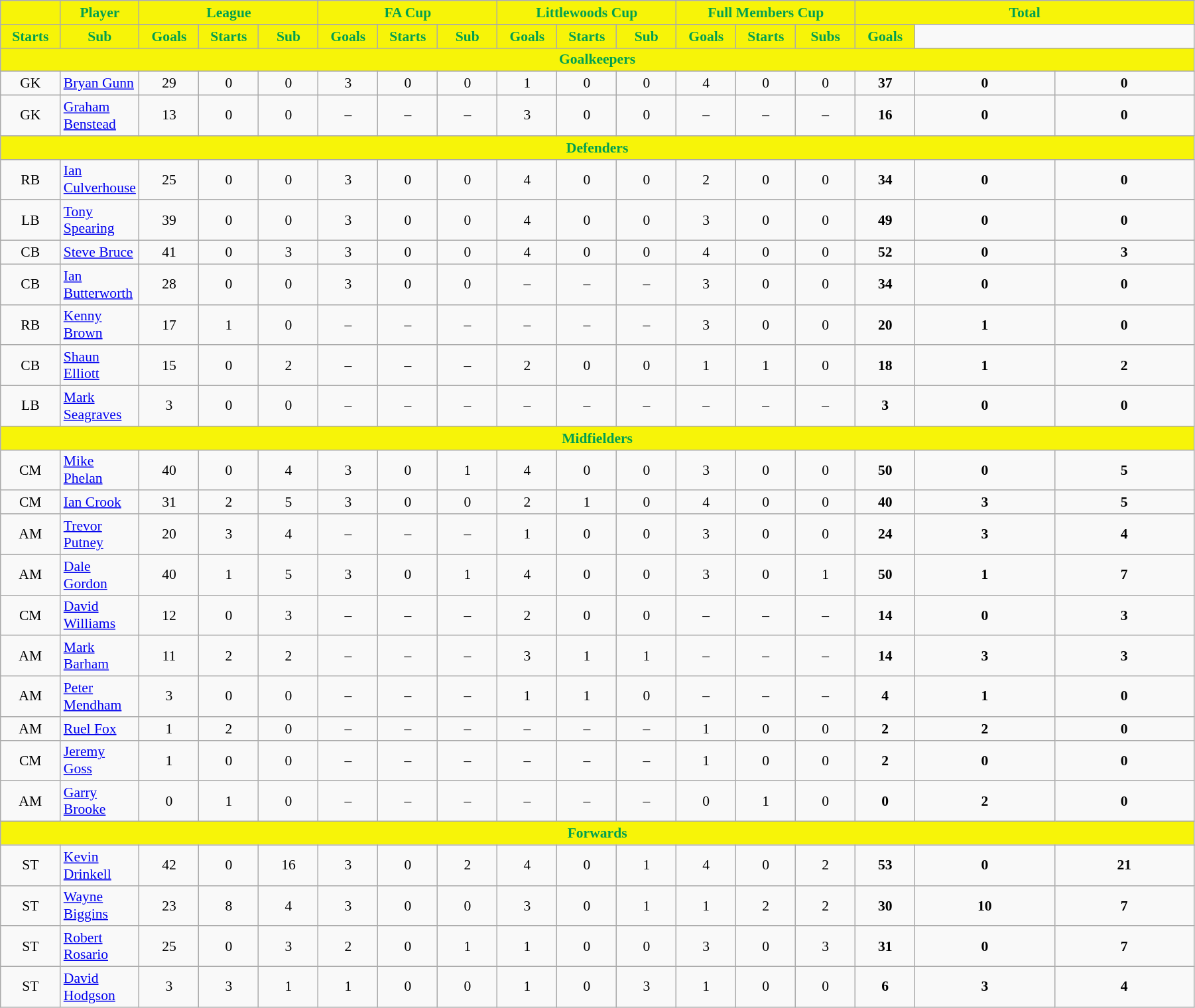<table class="wikitable"  style="text-align:center; font-size:90%; width:95%;">
<tr>
<th rowspan="2" style="background:#F7F408; color:#00A050;  width: 4%"></th>
<th rowspan="2" style="background:#F7F408; color:#00A050; ">Player</th>
<th colspan="3" style="background:#F7F408; color:#00A050; ">League</th>
<th colspan="3" style="background:#F7F408; color:#00A050; ">FA Cup</th>
<th colspan="3" style="background:#F7F408; color:#00A050; ">Littlewoods Cup</th>
<th colspan="3" style="background:#F7F408; color:#00A050; ">Full Members Cup</th>
<th colspan="3" style="background:#F7F408; color:#00A050; ">Total</th>
</tr>
<tr>
</tr>
<tr>
<th style="background:#F7F408; color:#00A050;  width: 5%;">Starts</th>
<th style="background:#F7F408; color:#00A050;  width: 5%;">Sub</th>
<th style="background:#F7F408; color:#00A050;  width: 5%;">Goals</th>
<th style="background:#F7F408; color:#00A050;  width: 5%;">Starts</th>
<th style="background:#F7F408; color:#00A050;  width: 5%;">Sub</th>
<th style="background:#F7F408; color:#00A050;  width: 5%;">Goals</th>
<th style="background:#F7F408; color:#00A050;  width: 5%;">Starts</th>
<th style="background:#F7F408; color:#00A050;  width: 5%;">Sub</th>
<th style="background:#F7F408; color:#00A050;  width: 5%;">Goals</th>
<th style="background:#F7F408; color:#00A050;  width: 5%;">Starts</th>
<th style="background:#F7F408; color:#00A050;  width: 5%;">Sub</th>
<th style="background:#F7F408; color:#00A050;  width: 5%;">Goals</th>
<th style="background:#F7F408; color:#00A050;  width: 5%;">Starts</th>
<th style="background:#F7F408; color:#00A050;  width: 5%;">Subs</th>
<th style="background:#F7F408; color:#00A050;  width: 5%;">Goals</th>
</tr>
<tr>
<th colspan=17 style="background:#F7F408; color:#00A050;"  text-align:center>Goalkeepers</th>
</tr>
<tr>
<td>GK</td>
<td style="text-align:left;"><a href='#'>Bryan Gunn</a></td>
<td>29</td>
<td>0</td>
<td>0</td>
<td>3</td>
<td>0</td>
<td>0</td>
<td>1</td>
<td>0</td>
<td>0</td>
<td>4</td>
<td>0</td>
<td>0</td>
<td><strong>37</strong></td>
<td><strong>0</strong></td>
<td><strong>0</strong></td>
</tr>
<tr>
<td>GK</td>
<td style="text-align:left;"><a href='#'>Graham Benstead</a></td>
<td>13</td>
<td>0</td>
<td>0</td>
<td>–</td>
<td>–</td>
<td>–</td>
<td>3</td>
<td>0</td>
<td>0</td>
<td>–</td>
<td>–</td>
<td>–</td>
<td><strong>16</strong></td>
<td><strong>0</strong></td>
<td><strong>0</strong></td>
</tr>
<tr>
<th colspan=17 style="background:#F7F408; color:#00A050;"  text-align:center>Defenders</th>
</tr>
<tr>
<td>RB</td>
<td style="text-align:left;"><a href='#'>Ian Culverhouse</a></td>
<td>25</td>
<td>0</td>
<td>0</td>
<td>3</td>
<td>0</td>
<td>0</td>
<td>4</td>
<td>0</td>
<td>0</td>
<td>2</td>
<td>0</td>
<td>0</td>
<td><strong>34</strong></td>
<td><strong>0</strong></td>
<td><strong>0</strong></td>
</tr>
<tr>
<td>LB</td>
<td style="text-align:left;"><a href='#'>Tony Spearing</a></td>
<td>39</td>
<td>0</td>
<td>0</td>
<td>3</td>
<td>0</td>
<td>0</td>
<td>4</td>
<td>0</td>
<td>0</td>
<td>3</td>
<td>0</td>
<td>0</td>
<td><strong>49</strong></td>
<td><strong>0</strong></td>
<td><strong>0</strong></td>
</tr>
<tr>
<td>CB</td>
<td style="text-align:left;"><a href='#'>Steve Bruce</a></td>
<td>41</td>
<td>0</td>
<td>3</td>
<td>3</td>
<td>0</td>
<td>0</td>
<td>4</td>
<td>0</td>
<td>0</td>
<td>4</td>
<td>0</td>
<td>0</td>
<td><strong>52</strong></td>
<td><strong>0</strong></td>
<td><strong>3</strong></td>
</tr>
<tr>
<td>CB</td>
<td style="text-align:left;"><a href='#'>Ian Butterworth</a></td>
<td>28</td>
<td>0</td>
<td>0</td>
<td>3</td>
<td>0</td>
<td>0</td>
<td>–</td>
<td>–</td>
<td>–</td>
<td>3</td>
<td>0</td>
<td>0</td>
<td><strong>34</strong></td>
<td><strong>0</strong></td>
<td><strong>0</strong></td>
</tr>
<tr>
<td>RB</td>
<td style="text-align:left;"><a href='#'>Kenny Brown</a></td>
<td>17</td>
<td>1</td>
<td>0</td>
<td>–</td>
<td>–</td>
<td>–</td>
<td>–</td>
<td>–</td>
<td>–</td>
<td>3</td>
<td>0</td>
<td>0</td>
<td><strong>20</strong></td>
<td><strong>1</strong></td>
<td><strong>0</strong></td>
</tr>
<tr>
<td>CB</td>
<td style="text-align:left;"><a href='#'>Shaun Elliott</a></td>
<td>15</td>
<td>0</td>
<td>2</td>
<td>–</td>
<td>–</td>
<td>–</td>
<td>2</td>
<td>0</td>
<td>0</td>
<td>1</td>
<td>1</td>
<td>0</td>
<td><strong>18</strong></td>
<td><strong>1</strong></td>
<td><strong>2</strong></td>
</tr>
<tr>
<td>LB</td>
<td style="text-align:left;"><a href='#'>Mark Seagraves</a></td>
<td>3</td>
<td>0</td>
<td>0</td>
<td>–</td>
<td>–</td>
<td>–</td>
<td>–</td>
<td>–</td>
<td>–</td>
<td>–</td>
<td>–</td>
<td>–</td>
<td><strong>3</strong></td>
<td><strong>0</strong></td>
<td><strong>0</strong></td>
</tr>
<tr>
<th colspan=17 style="background:#F7F408; color:#00A050;"  text-align:center>Midfielders</th>
</tr>
<tr>
<td>CM</td>
<td style="text-align:left;"><a href='#'>Mike Phelan</a></td>
<td>40</td>
<td>0</td>
<td>4</td>
<td>3</td>
<td>0</td>
<td>1</td>
<td>4</td>
<td>0</td>
<td>0</td>
<td>3</td>
<td>0</td>
<td>0</td>
<td><strong>50</strong></td>
<td><strong>0</strong></td>
<td><strong>5</strong></td>
</tr>
<tr>
<td>CM</td>
<td style="text-align:left;"><a href='#'>Ian Crook</a></td>
<td>31</td>
<td>2</td>
<td>5</td>
<td>3</td>
<td>0</td>
<td>0</td>
<td>2</td>
<td>1</td>
<td>0</td>
<td>4</td>
<td>0</td>
<td>0</td>
<td><strong>40</strong></td>
<td><strong>3</strong></td>
<td><strong>5</strong></td>
</tr>
<tr>
<td>AM</td>
<td style="text-align:left;"><a href='#'>Trevor Putney</a></td>
<td>20</td>
<td>3</td>
<td>4</td>
<td>–</td>
<td>–</td>
<td>–</td>
<td>1</td>
<td>0</td>
<td>0</td>
<td>3</td>
<td>0</td>
<td>0</td>
<td><strong>24</strong></td>
<td><strong>3</strong></td>
<td><strong>4</strong></td>
</tr>
<tr>
<td>AM</td>
<td style="text-align:left;"><a href='#'>Dale Gordon</a></td>
<td>40</td>
<td>1</td>
<td>5</td>
<td>3</td>
<td>0</td>
<td>1</td>
<td>4</td>
<td>0</td>
<td>0</td>
<td>3</td>
<td>0</td>
<td>1</td>
<td><strong>50</strong></td>
<td><strong>1</strong></td>
<td><strong>7</strong></td>
</tr>
<tr>
<td>CM</td>
<td style="text-align:left;"><a href='#'>David Williams</a></td>
<td>12</td>
<td>0</td>
<td>3</td>
<td>–</td>
<td>–</td>
<td>–</td>
<td>2</td>
<td>0</td>
<td>0</td>
<td>–</td>
<td>–</td>
<td>–</td>
<td><strong>14</strong></td>
<td><strong>0</strong></td>
<td><strong>3</strong></td>
</tr>
<tr>
<td>AM</td>
<td style="text-align:left;"><a href='#'>Mark Barham</a></td>
<td>11</td>
<td>2</td>
<td>2</td>
<td>–</td>
<td>–</td>
<td>–</td>
<td>3</td>
<td>1</td>
<td>1</td>
<td>–</td>
<td>–</td>
<td>–</td>
<td><strong>14</strong></td>
<td><strong>3</strong></td>
<td><strong>3</strong></td>
</tr>
<tr>
<td>AM</td>
<td style="text-align:left;"><a href='#'>Peter Mendham</a></td>
<td>3</td>
<td>0</td>
<td>0</td>
<td>–</td>
<td>–</td>
<td>–</td>
<td>1</td>
<td>1</td>
<td>0</td>
<td>–</td>
<td>–</td>
<td>–</td>
<td><strong>4</strong></td>
<td><strong>1</strong></td>
<td><strong>0</strong></td>
</tr>
<tr>
<td>AM</td>
<td style="text-align:left;"><a href='#'>Ruel Fox</a></td>
<td>1</td>
<td>2</td>
<td>0</td>
<td>–</td>
<td>–</td>
<td>–</td>
<td>–</td>
<td>–</td>
<td>–</td>
<td>1</td>
<td>0</td>
<td>0</td>
<td><strong>2</strong></td>
<td><strong>2</strong></td>
<td><strong>0</strong></td>
</tr>
<tr>
<td>CM</td>
<td style="text-align:left;"><a href='#'>Jeremy Goss</a></td>
<td>1</td>
<td>0</td>
<td>0</td>
<td>–</td>
<td>–</td>
<td>–</td>
<td>–</td>
<td>–</td>
<td>–</td>
<td>1</td>
<td>0</td>
<td>0</td>
<td><strong>2</strong></td>
<td><strong>0</strong></td>
<td><strong>0</strong></td>
</tr>
<tr>
<td>AM</td>
<td style="text-align:left;"><a href='#'>Garry Brooke</a></td>
<td>0</td>
<td>1</td>
<td>0</td>
<td>–</td>
<td>–</td>
<td>–</td>
<td>–</td>
<td>–</td>
<td>–</td>
<td>0</td>
<td>1</td>
<td>0</td>
<td><strong>0</strong></td>
<td><strong>2</strong></td>
<td><strong>0</strong></td>
</tr>
<tr>
<th colspan=17 style="background:#F7F408; color:#00A050;"  text-align:center>Forwards</th>
</tr>
<tr>
<td>ST</td>
<td style="text-align:left;"><a href='#'>Kevin Drinkell</a></td>
<td>42</td>
<td>0</td>
<td>16</td>
<td>3</td>
<td>0</td>
<td>2</td>
<td>4</td>
<td>0</td>
<td>1</td>
<td>4</td>
<td>0</td>
<td>2</td>
<td><strong>53</strong></td>
<td><strong>0</strong></td>
<td><strong>21</strong></td>
</tr>
<tr>
<td>ST</td>
<td style="text-align:left;"><a href='#'>Wayne Biggins</a></td>
<td>23</td>
<td>8</td>
<td>4</td>
<td>3</td>
<td>0</td>
<td>0</td>
<td>3</td>
<td>0</td>
<td>1</td>
<td>1</td>
<td>2</td>
<td>2</td>
<td><strong>30</strong></td>
<td><strong>10</strong></td>
<td><strong>7</strong></td>
</tr>
<tr>
<td>ST</td>
<td style="text-align:left;"><a href='#'>Robert Rosario</a></td>
<td>25</td>
<td>0</td>
<td>3</td>
<td>2</td>
<td>0</td>
<td>1</td>
<td>1</td>
<td>0</td>
<td>0</td>
<td>3</td>
<td>0</td>
<td>3</td>
<td><strong>31</strong></td>
<td><strong>0</strong></td>
<td><strong>7</strong></td>
</tr>
<tr>
<td>ST</td>
<td style="text-align:left;"><a href='#'>David Hodgson</a></td>
<td>3</td>
<td>3</td>
<td>1</td>
<td>1</td>
<td>0</td>
<td>0</td>
<td>1</td>
<td>0</td>
<td>3</td>
<td>1</td>
<td>0</td>
<td>0</td>
<td><strong>6</strong></td>
<td><strong>3</strong></td>
<td><strong>4</strong></td>
</tr>
</table>
